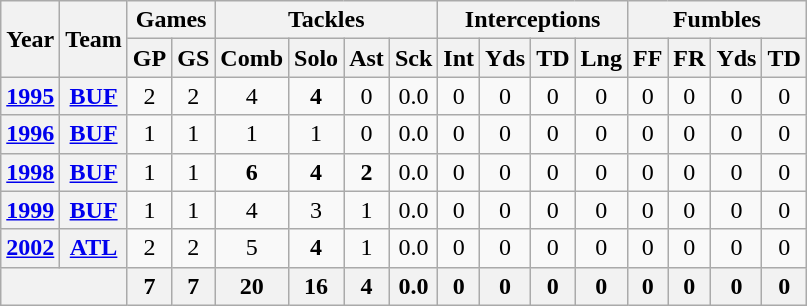<table class="wikitable" style="text-align:center">
<tr>
<th rowspan="2">Year</th>
<th rowspan="2">Team</th>
<th colspan="2">Games</th>
<th colspan="4">Tackles</th>
<th colspan="4">Interceptions</th>
<th colspan="4">Fumbles</th>
</tr>
<tr>
<th>GP</th>
<th>GS</th>
<th>Comb</th>
<th>Solo</th>
<th>Ast</th>
<th>Sck</th>
<th>Int</th>
<th>Yds</th>
<th>TD</th>
<th>Lng</th>
<th>FF</th>
<th>FR</th>
<th>Yds</th>
<th>TD</th>
</tr>
<tr>
<th><a href='#'>1995</a></th>
<th><a href='#'>BUF</a></th>
<td>2</td>
<td>2</td>
<td>4</td>
<td><strong>4</strong></td>
<td>0</td>
<td>0.0</td>
<td>0</td>
<td>0</td>
<td>0</td>
<td>0</td>
<td>0</td>
<td>0</td>
<td>0</td>
<td>0</td>
</tr>
<tr>
<th><a href='#'>1996</a></th>
<th><a href='#'>BUF</a></th>
<td>1</td>
<td>1</td>
<td>1</td>
<td>1</td>
<td>0</td>
<td>0.0</td>
<td>0</td>
<td>0</td>
<td>0</td>
<td>0</td>
<td>0</td>
<td>0</td>
<td>0</td>
<td>0</td>
</tr>
<tr>
<th><a href='#'>1998</a></th>
<th><a href='#'>BUF</a></th>
<td>1</td>
<td>1</td>
<td><strong>6</strong></td>
<td><strong>4</strong></td>
<td><strong>2</strong></td>
<td>0.0</td>
<td>0</td>
<td>0</td>
<td>0</td>
<td>0</td>
<td>0</td>
<td>0</td>
<td>0</td>
<td>0</td>
</tr>
<tr>
<th><a href='#'>1999</a></th>
<th><a href='#'>BUF</a></th>
<td>1</td>
<td>1</td>
<td>4</td>
<td>3</td>
<td>1</td>
<td>0.0</td>
<td>0</td>
<td>0</td>
<td>0</td>
<td>0</td>
<td>0</td>
<td>0</td>
<td>0</td>
<td>0</td>
</tr>
<tr>
<th><a href='#'>2002</a></th>
<th><a href='#'>ATL</a></th>
<td>2</td>
<td>2</td>
<td>5</td>
<td><strong>4</strong></td>
<td>1</td>
<td>0.0</td>
<td>0</td>
<td>0</td>
<td>0</td>
<td>0</td>
<td>0</td>
<td>0</td>
<td>0</td>
<td>0</td>
</tr>
<tr>
<th colspan="2"></th>
<th>7</th>
<th>7</th>
<th>20</th>
<th>16</th>
<th>4</th>
<th>0.0</th>
<th>0</th>
<th>0</th>
<th>0</th>
<th>0</th>
<th>0</th>
<th>0</th>
<th>0</th>
<th>0</th>
</tr>
</table>
